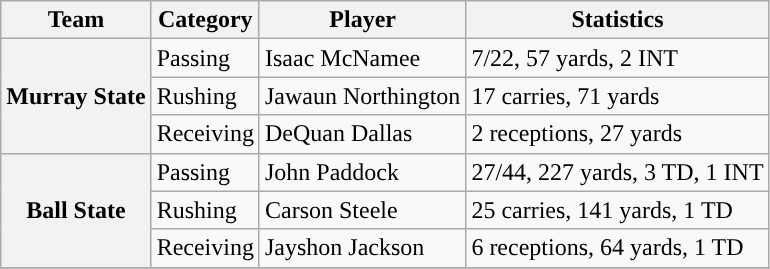<table class="wikitable" style="float: left;">
<tr>
<th>Team</th>
<th>Category</th>
<th>Player</th>
<th>Statistics</th>
</tr>
<tr>
<th rowspan=3>Murray State</th>
<td>Passing</td>
<td>Isaac McNamee</td>
<td>7/22, 57 yards, 2 INT</td>
</tr>
<tr>
<td>Rushing</td>
<td>Jawaun Northington</td>
<td>17 carries, 71 yards</td>
</tr>
<tr>
<td>Receiving</td>
<td>DeQuan Dallas</td>
<td>2 receptions, 27 yards</td>
</tr>
<tr>
<th rowspan=3 style=>Ball State</th>
<td>Passing</td>
<td>John Paddock</td>
<td>27/44, 227 yards, 3 TD, 1 INT</td>
</tr>
<tr>
<td>Rushing</td>
<td>Carson Steele</td>
<td>25 carries, 141 yards, 1 TD</td>
</tr>
<tr>
<td>Receiving</td>
<td>Jayshon Jackson</td>
<td>6 receptions, 64 yards, 1 TD</td>
</tr>
<tr>
</tr>
</table>
